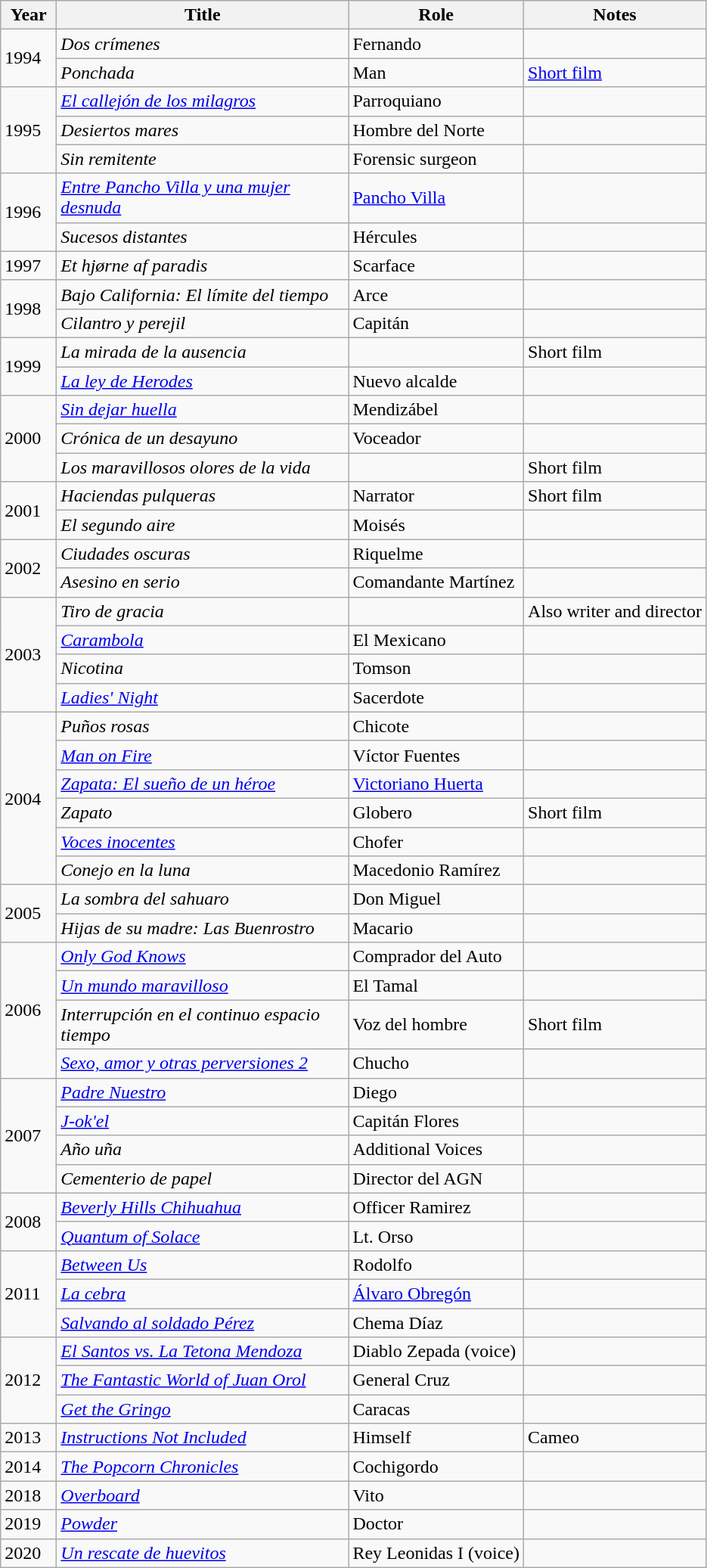<table class="wikitable sortable">
<tr>
<th width="42">Year</th>
<th width="250">Title</th>
<th>Role</th>
<th class="unsortable">Notes</th>
</tr>
<tr>
<td rowspan="2">1994</td>
<td><em>Dos crímenes </em></td>
<td>Fernando</td>
<td></td>
</tr>
<tr>
<td><em>Ponchada</em></td>
<td>Man</td>
<td><a href='#'>Short film</a></td>
</tr>
<tr>
<td rowspan="3">1995</td>
<td><em><a href='#'>El callejón de los milagros</a></em></td>
<td>Parroquiano</td>
<td></td>
</tr>
<tr>
<td><em>Desiertos mares</em></td>
<td>Hombre del Norte</td>
<td></td>
</tr>
<tr>
<td><em>Sin remitente</em></td>
<td>Forensic surgeon</td>
<td></td>
</tr>
<tr>
<td rowspan="2">1996</td>
<td><em><a href='#'>Entre Pancho Villa y una mujer desnuda</a></em></td>
<td><a href='#'>Pancho Villa</a></td>
<td></td>
</tr>
<tr>
<td><em>Sucesos distantes</em></td>
<td>Hércules</td>
<td></td>
</tr>
<tr>
<td>1997</td>
<td><em>Et hjørne af paradis</em></td>
<td>Scarface</td>
<td></td>
</tr>
<tr>
<td rowspan="2">1998</td>
<td><em>Bajo California: El límite del tiempo </em></td>
<td>Arce</td>
<td></td>
</tr>
<tr>
<td><em>Cilantro y perejil </em></td>
<td>Capitán</td>
<td></td>
</tr>
<tr>
<td rowspan="2">1999</td>
<td><em>La mirada de la ausencia </em></td>
<td></td>
<td>Short film</td>
</tr>
<tr>
<td><em><a href='#'>La ley de Herodes</a></em></td>
<td>Nuevo alcalde</td>
<td></td>
</tr>
<tr>
<td rowspan="3">2000</td>
<td><em><a href='#'>Sin dejar huella</a></em></td>
<td>Mendizábel</td>
<td></td>
</tr>
<tr>
<td><em>Crónica de un desayuno</em></td>
<td>Voceador</td>
<td></td>
</tr>
<tr>
<td><em>Los maravillosos olores de la vida</em></td>
<td></td>
<td>Short film</td>
</tr>
<tr>
<td rowspan="2">2001</td>
<td><em>Haciendas pulqueras</em></td>
<td>Narrator</td>
<td>Short film</td>
</tr>
<tr>
<td><em>El segundo aire</em></td>
<td>Moisés</td>
<td></td>
</tr>
<tr>
<td rowspan="2">2002</td>
<td><em>Ciudades oscuras</em></td>
<td>Riquelme</td>
<td></td>
</tr>
<tr>
<td><em>Asesino en serio</em></td>
<td>Comandante Martínez</td>
<td></td>
</tr>
<tr>
<td rowspan="4">2003</td>
<td><em>Tiro de gracia</em></td>
<td></td>
<td>Also writer and director</td>
</tr>
<tr>
<td><em><a href='#'>Carambola</a></em></td>
<td>El Mexicano</td>
<td></td>
</tr>
<tr>
<td><em>Nicotina</em></td>
<td>Tomson</td>
<td></td>
</tr>
<tr>
<td><em><a href='#'>Ladies' Night</a></em></td>
<td>Sacerdote</td>
<td></td>
</tr>
<tr>
<td rowspan="6">2004</td>
<td><em>Puños rosas</em></td>
<td>Chicote</td>
<td></td>
</tr>
<tr>
<td><em><a href='#'>Man on Fire</a></em></td>
<td>Víctor Fuentes</td>
<td></td>
</tr>
<tr>
<td><em><a href='#'>Zapata: El sueño de un héroe</a></em></td>
<td><a href='#'>Victoriano Huerta</a></td>
<td></td>
</tr>
<tr>
<td><em>Zapato</em></td>
<td>Globero</td>
<td>Short film</td>
</tr>
<tr>
<td><em><a href='#'>Voces inocentes</a></em></td>
<td>Chofer</td>
<td></td>
</tr>
<tr>
<td><em>Conejo en la luna</em></td>
<td>Macedonio Ramírez</td>
<td></td>
</tr>
<tr>
<td rowspan="2">2005</td>
<td><em>La sombra del sahuaro</em></td>
<td>Don Miguel</td>
<td></td>
</tr>
<tr>
<td><em>Hijas de su madre: Las Buenrostro</em></td>
<td>Macario</td>
<td></td>
</tr>
<tr>
<td rowspan="4">2006</td>
<td><em><a href='#'>Only God Knows</a></em></td>
<td>Comprador del Auto</td>
<td></td>
</tr>
<tr>
<td><em><a href='#'>Un mundo maravilloso</a></em></td>
<td>El Tamal</td>
<td></td>
</tr>
<tr>
<td><em>Interrupción en el continuo espacio tiempo</em></td>
<td>Voz del hombre</td>
<td>Short film</td>
</tr>
<tr>
<td><em><a href='#'>Sexo, amor y otras perversiones 2</a></em></td>
<td>Chucho</td>
<td></td>
</tr>
<tr>
<td rowspan="4">2007</td>
<td><em><a href='#'>Padre Nuestro</a></em></td>
<td>Diego</td>
<td></td>
</tr>
<tr>
<td><em><a href='#'>J-ok'el</a></em></td>
<td>Capitán Flores</td>
<td></td>
</tr>
<tr>
<td><em>Año uña</em></td>
<td>Additional Voices</td>
<td></td>
</tr>
<tr>
<td><em>Cementerio de papel </em></td>
<td>Director del AGN</td>
<td></td>
</tr>
<tr>
<td rowspan="2">2008</td>
<td><em><a href='#'>Beverly Hills Chihuahua</a></em></td>
<td>Officer Ramirez</td>
<td></td>
</tr>
<tr>
<td><em><a href='#'>Quantum of Solace</a></em></td>
<td>Lt. Orso</td>
<td></td>
</tr>
<tr>
<td rowspan="3">2011</td>
<td><em><a href='#'>Between Us</a></em></td>
<td>Rodolfo</td>
<td></td>
</tr>
<tr>
<td><em><a href='#'>La cebra</a></em></td>
<td><a href='#'>Álvaro Obregón</a></td>
<td></td>
</tr>
<tr>
<td><em><a href='#'>Salvando al soldado Pérez</a></em></td>
<td>Chema Díaz</td>
<td></td>
</tr>
<tr>
<td rowspan="3">2012</td>
<td><em><a href='#'>El Santos vs. La Tetona Mendoza</a></em></td>
<td>Diablo Zepada (voice)</td>
<td></td>
</tr>
<tr>
<td><em><a href='#'>The Fantastic World of Juan Orol</a></em></td>
<td>General Cruz</td>
<td></td>
</tr>
<tr>
<td><em><a href='#'>Get the Gringo</a></em></td>
<td>Caracas</td>
<td></td>
</tr>
<tr>
<td>2013</td>
<td><em><a href='#'>Instructions Not Included</a></em></td>
<td>Himself</td>
<td>Cameo</td>
</tr>
<tr>
<td>2014</td>
<td><em><a href='#'>The Popcorn Chronicles</a></em></td>
<td>Cochigordo</td>
<td></td>
</tr>
<tr>
<td>2018</td>
<td><em><a href='#'>Overboard</a></em></td>
<td>Vito</td>
<td></td>
</tr>
<tr>
<td>2019</td>
<td><em><a href='#'>Powder</a></em></td>
<td>Doctor</td>
<td></td>
</tr>
<tr>
<td>2020</td>
<td><em><a href='#'>Un rescate de huevitos</a></em></td>
<td>Rey Leonidas I (voice)</td>
<td></td>
</tr>
</table>
